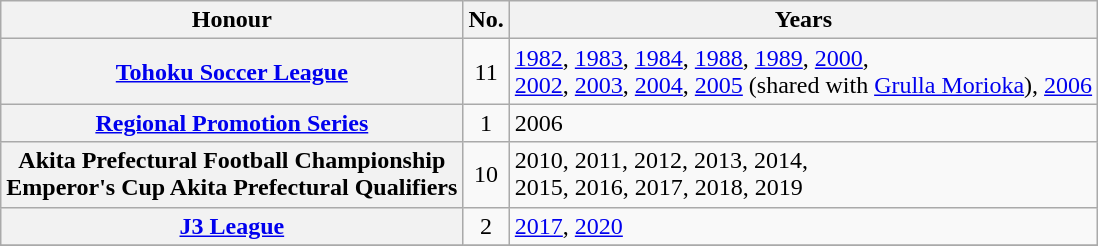<table class="wikitable plainrowheaders">
<tr>
<th scope=col>Honour</th>
<th scope=col>No.</th>
<th scope=col>Years</th>
</tr>
<tr>
<th scope=row><a href='#'>Tohoku Soccer League</a></th>
<td align="center">11</td>
<td><a href='#'>1982</a>, <a href='#'>1983</a>, <a href='#'>1984</a>, <a href='#'>1988</a>, <a href='#'>1989</a>, <a href='#'>2000</a>, <br> <a href='#'>2002</a>, <a href='#'>2003</a>, <a href='#'>2004</a>, <a href='#'>2005</a> (shared with <a href='#'>Grulla Morioka</a>), <a href='#'>2006</a></td>
</tr>
<tr>
<th scope=row><a href='#'>Regional Promotion Series</a></th>
<td align="center">1</td>
<td>2006</td>
</tr>
<tr>
<th scope=row>Akita Prefectural Football Championship <br> Emperor's Cup Akita Prefectural Qualifiers</th>
<td align="center">10</td>
<td>2010, 2011, 2012, 2013, 2014, <br> 2015, 2016, 2017, 2018, 2019</td>
</tr>
<tr>
<th scope=row><a href='#'>J3 League</a></th>
<td align="center">2</td>
<td><a href='#'>2017</a>, <a href='#'>2020</a></td>
</tr>
<tr>
</tr>
</table>
